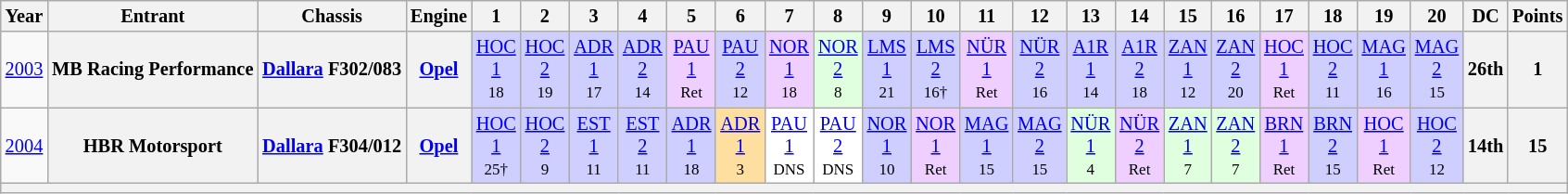<table class="wikitable" style="text-align:center; font-size:85%">
<tr>
<th>Year</th>
<th>Entrant</th>
<th>Chassis</th>
<th>Engine</th>
<th>1</th>
<th>2</th>
<th>3</th>
<th>4</th>
<th>5</th>
<th>6</th>
<th>7</th>
<th>8</th>
<th>9</th>
<th>10</th>
<th>11</th>
<th>12</th>
<th>13</th>
<th>14</th>
<th>15</th>
<th>16</th>
<th>17</th>
<th>18</th>
<th>19</th>
<th>20</th>
<th>DC</th>
<th>Points</th>
</tr>
<tr>
<td><a href='#'>2003</a></td>
<th nowrap>MB Racing Performance</th>
<th nowrap><a href='#'>Dallara</a> F302/083</th>
<th><a href='#'>Opel</a></th>
<td style="background:#CFCFFF;"><a href='#'>HOC<br>1</a><br><small>18</small></td>
<td style="background:#CFCFFF;"><a href='#'>HOC<br>2</a><br><small>19</small></td>
<td style="background:#CFCFFF;"><a href='#'>ADR<br>1</a><br><small>17</small></td>
<td style="background:#CFCFFF;"><a href='#'>ADR<br>2</a><br><small>14</small></td>
<td style="background:#EFCFFF;"><a href='#'>PAU<br>1</a><br><small>Ret</small></td>
<td style="background:#CFCFFF;"><a href='#'>PAU<br>2</a><br><small>12</small></td>
<td style="background:#EFCFFF;"><a href='#'>NOR<br>1</a><br><small>18</small></td>
<td style="background:#DFFFDF;"><a href='#'>NOR<br>2</a><br><small>8</small></td>
<td style="background:#CFCFFF;"><a href='#'>LMS<br>1</a><br><small>21</small></td>
<td style="background:#CFCFFF;"><a href='#'>LMS<br>2</a><br><small>16†</small></td>
<td style="background:#EFCFFF;"><a href='#'>NÜR<br>1</a><br><small>Ret</small></td>
<td style="background:#CFCFFF;"><a href='#'>NÜR<br>2</a><br><small>16</small></td>
<td style="background:#CFCFFF;"><a href='#'>A1R<br>1</a><br><small>14</small></td>
<td style="background:#CFCFFF;"><a href='#'>A1R<br>2</a><br><small>18</small></td>
<td style="background:#CFCFFF;"><a href='#'>ZAN<br>1</a><br><small>12</small></td>
<td style="background:#CFCFFF;"><a href='#'>ZAN<br>2</a><br><small>20</small></td>
<td style="background:#EFCFFF;"><a href='#'>HOC<br>1</a><br><small>Ret</small></td>
<td style="background:#CFCFFF;"><a href='#'>HOC<br>2</a><br><small>11</small></td>
<td style="background:#CFCFFF;"><a href='#'>MAG<br>1</a><br><small>16</small></td>
<td style="background:#CFCFFF;"><a href='#'>MAG<br>2</a><br><small>15</small></td>
<th>26th</th>
<th>1</th>
</tr>
<tr>
<td><a href='#'>2004</a></td>
<th nowrap>HBR Motorsport</th>
<th nowrap><a href='#'>Dallara</a> F304/012</th>
<th><a href='#'>Opel</a></th>
<td style="background:#CFCFFF;"><a href='#'>HOC<br>1</a><br><small>25†</small></td>
<td style="background:#CFCFFF;"><a href='#'>HOC<br>2</a><br><small>9</small></td>
<td style="background:#CFCFFF;"><a href='#'>EST<br>1</a><br><small>11</small></td>
<td style="background:#CFCFFF;"><a href='#'>EST<br>2</a><br><small>11</small></td>
<td style="background:#CFCFFF;"><a href='#'>ADR<br>1</a><br><small>18</small></td>
<td style="background:#FFDF9F;"><a href='#'>ADR<br>1</a><br><small>3</small></td>
<td style="background:#FFFFFF;"><a href='#'>PAU<br>1</a><br><small>DNS</small></td>
<td style="background:#FFFFFF;"><a href='#'>PAU<br>2</a><br><small>DNS</small></td>
<td style="background:#CFCFFF;"><a href='#'>NOR<br>1</a><br><small>10</small></td>
<td style="background:#EFCFFF;"><a href='#'>NOR<br>1</a><br><small>Ret</small></td>
<td style="background:#CFCFFF;"><a href='#'>MAG<br>1</a><br><small>15</small></td>
<td style="background:#CFCFFF;"><a href='#'>MAG<br>2</a><br><small>15</small></td>
<td style="background:#DFFFDF;"><a href='#'>NÜR<br>1</a><br><small>4</small></td>
<td style="background:#EFCFFF;"><a href='#'>NÜR<br>2</a><br><small>Ret</small></td>
<td style="background:#DFFFDF;"><a href='#'>ZAN<br>1</a><br><small>7</small></td>
<td style="background:#DFFFDF;"><a href='#'>ZAN<br>2</a><br><small>7</small></td>
<td style="background:#EFCFFF;"><a href='#'>BRN<br>1</a><br><small>Ret</small></td>
<td style="background:#CFCFFF;"><a href='#'>BRN<br>2</a><br><small>15</small></td>
<td style="background:#EFCFFF;"><a href='#'>HOC<br>1</a><br><small>Ret</small></td>
<td style="background:#CFCFFF;"><a href='#'>HOC<br>2</a><br><small>12</small></td>
<th>14th</th>
<th>15</th>
</tr>
<tr>
<th colspan="26"></th>
</tr>
</table>
